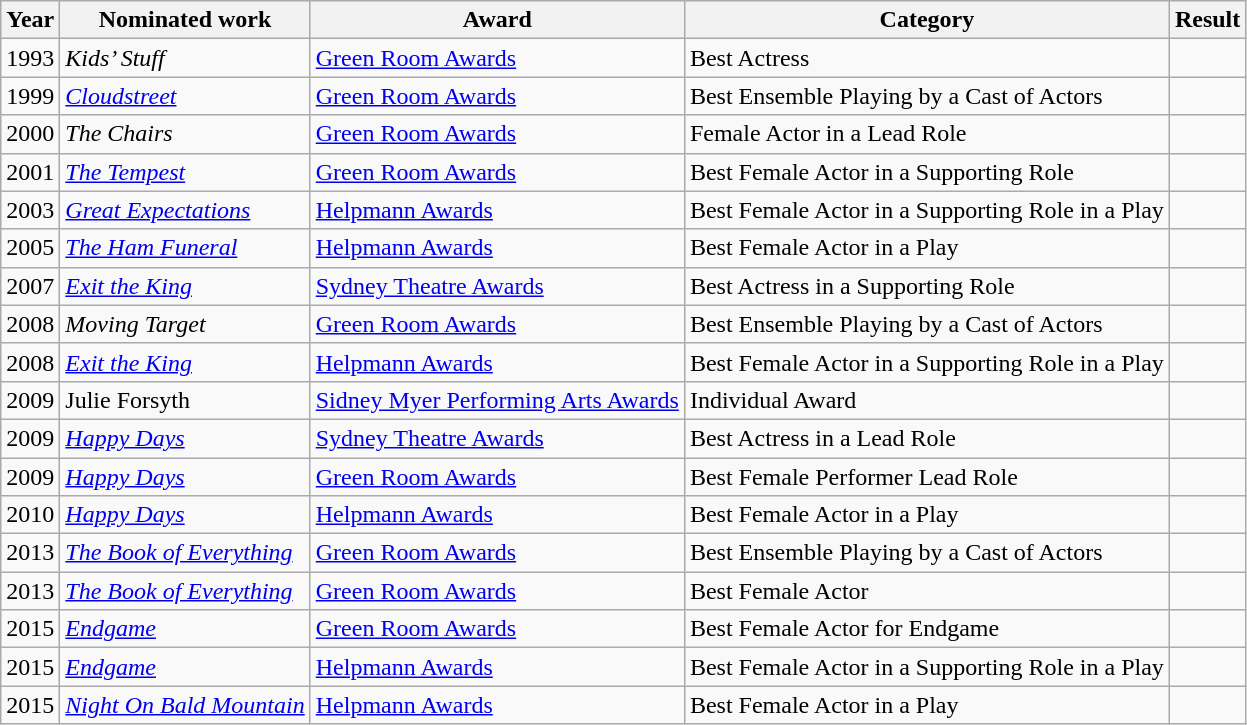<table class="wikitable sortable">
<tr>
<th>Year</th>
<th>Nominated work</th>
<th>Award</th>
<th>Category</th>
<th>Result</th>
</tr>
<tr>
<td>1993</td>
<td><em>Kids’ Stuff</em></td>
<td><a href='#'>Green Room Awards</a></td>
<td>Best Actress</td>
<td></td>
</tr>
<tr>
<td>1999</td>
<td><em><a href='#'>Cloudstreet</a></em></td>
<td><a href='#'>Green Room Awards</a></td>
<td>Best Ensemble Playing by a Cast of Actors</td>
<td></td>
</tr>
<tr>
<td>2000</td>
<td><em>The Chairs</em></td>
<td><a href='#'>Green Room Awards</a></td>
<td>Female Actor in a Lead Role</td>
<td></td>
</tr>
<tr>
<td>2001</td>
<td><em><a href='#'>The Tempest</a></em></td>
<td><a href='#'>Green Room Awards</a></td>
<td>Best Female Actor in a Supporting Role</td>
<td></td>
</tr>
<tr>
<td>2003</td>
<td><em><a href='#'>Great Expectations</a></em></td>
<td><a href='#'>Helpmann Awards</a></td>
<td>Best Female Actor in a Supporting Role in a Play</td>
<td></td>
</tr>
<tr>
<td>2005</td>
<td><em><a href='#'>The Ham Funeral</a></em></td>
<td><a href='#'>Helpmann Awards</a></td>
<td>Best Female Actor in a Play</td>
<td></td>
</tr>
<tr>
<td>2007</td>
<td><em><a href='#'>Exit the King</a></em></td>
<td><a href='#'>Sydney Theatre Awards</a></td>
<td>Best Actress in a Supporting Role</td>
<td></td>
</tr>
<tr>
<td>2008</td>
<td><em>Moving Target</em></td>
<td><a href='#'>Green Room Awards</a></td>
<td>Best Ensemble Playing by a Cast of Actors</td>
<td></td>
</tr>
<tr>
<td>2008</td>
<td><em><a href='#'>Exit the King</a></em></td>
<td><a href='#'>Helpmann Awards</a></td>
<td>Best Female Actor in a Supporting Role in a Play</td>
<td></td>
</tr>
<tr>
<td>2009</td>
<td>Julie Forsyth</td>
<td><a href='#'>Sidney Myer Performing Arts Awards</a></td>
<td>Individual Award</td>
<td></td>
</tr>
<tr>
<td>2009</td>
<td><em><a href='#'>Happy Days</a></em></td>
<td><a href='#'>Sydney Theatre Awards</a></td>
<td>Best Actress in a Lead Role</td>
<td></td>
</tr>
<tr>
<td>2009</td>
<td><em><a href='#'>Happy Days</a></em></td>
<td><a href='#'>Green Room Awards</a></td>
<td>Best Female Performer Lead Role</td>
<td></td>
</tr>
<tr>
<td>2010</td>
<td><em><a href='#'>Happy Days</a></em></td>
<td><a href='#'>Helpmann Awards</a></td>
<td>Best Female Actor in a Play</td>
<td></td>
</tr>
<tr>
<td>2013</td>
<td><em><a href='#'>The Book of Everything</a></em></td>
<td><a href='#'>Green Room Awards</a></td>
<td>Best Ensemble Playing by a Cast of Actors</td>
<td></td>
</tr>
<tr>
<td>2013</td>
<td><em><a href='#'>The Book of Everything</a></em></td>
<td><a href='#'>Green Room Awards</a></td>
<td>Best Female Actor</td>
<td></td>
</tr>
<tr>
<td>2015</td>
<td><em><a href='#'>Endgame</a></em></td>
<td><a href='#'>Green Room Awards</a></td>
<td>Best Female Actor for Endgame</td>
<td></td>
</tr>
<tr>
<td>2015</td>
<td><em><a href='#'>Endgame</a></em></td>
<td><a href='#'>Helpmann Awards</a></td>
<td>Best Female Actor in a Supporting Role in a Play</td>
<td></td>
</tr>
<tr>
<td>2015</td>
<td><em><a href='#'>Night On Bald Mountain</a></em></td>
<td><a href='#'>Helpmann Awards</a></td>
<td>Best Female Actor in a Play</td>
<td></td>
</tr>
</table>
